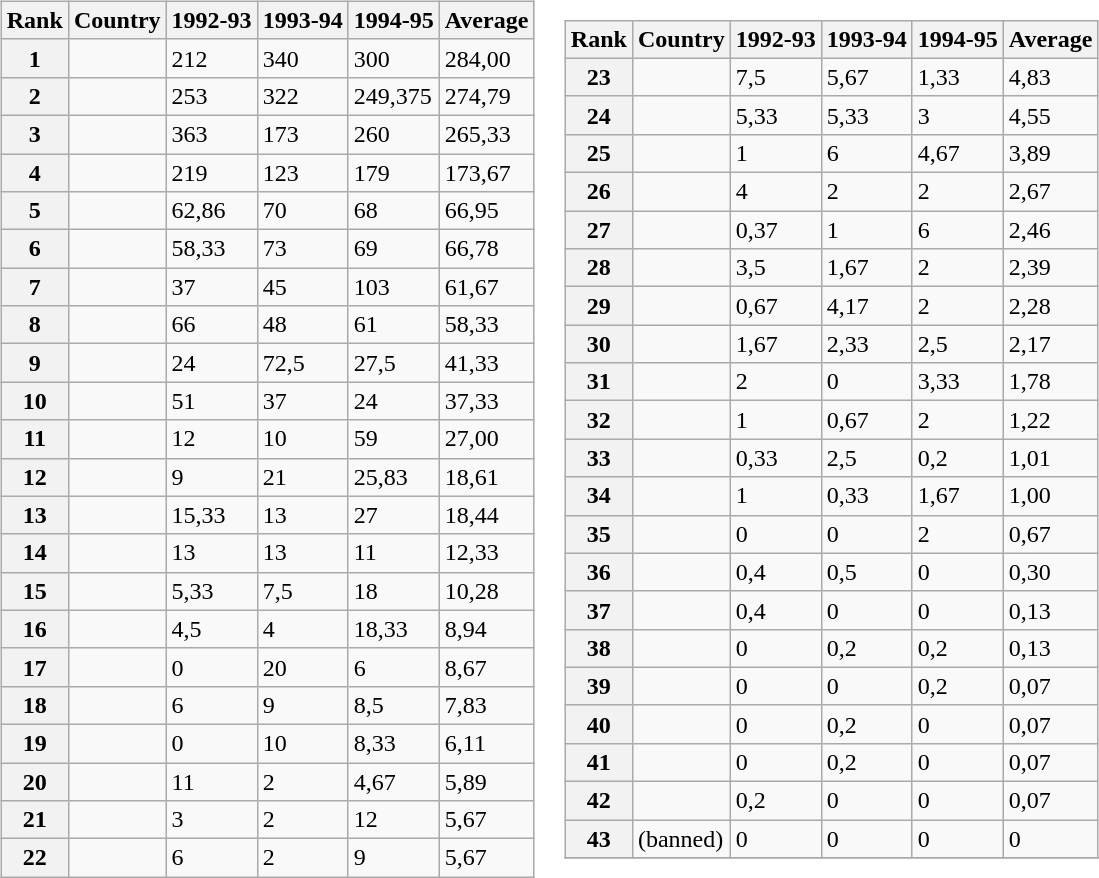<table>
<tr>
<td><br><table class="wikitable">
<tr>
<th>Rank</th>
<th>Country</th>
<th>1992-93</th>
<th>1993-94</th>
<th>1994-95</th>
<th>Average</th>
</tr>
<tr>
<th>1</th>
<td></td>
<td>212</td>
<td>340</td>
<td>300</td>
<td>284,00</td>
</tr>
<tr>
<th>2</th>
<td></td>
<td>253</td>
<td>322</td>
<td>249,375</td>
<td>274,79</td>
</tr>
<tr>
<th>3</th>
<td></td>
<td>363</td>
<td>173</td>
<td>260</td>
<td>265,33</td>
</tr>
<tr>
<th>4</th>
<td></td>
<td>219</td>
<td>123</td>
<td>179</td>
<td>173,67</td>
</tr>
<tr>
<th>5</th>
<td></td>
<td>62,86</td>
<td>70</td>
<td>68</td>
<td>66,95</td>
</tr>
<tr>
<th>6</th>
<td></td>
<td>58,33</td>
<td>73</td>
<td>69</td>
<td>66,78</td>
</tr>
<tr>
<th>7</th>
<td></td>
<td>37</td>
<td>45</td>
<td>103</td>
<td>61,67</td>
</tr>
<tr>
<th>8</th>
<td></td>
<td>66</td>
<td>48</td>
<td>61</td>
<td>58,33</td>
</tr>
<tr>
<th>9</th>
<td></td>
<td>24</td>
<td>72,5</td>
<td>27,5</td>
<td>41,33</td>
</tr>
<tr>
<th>10</th>
<td></td>
<td>51</td>
<td>37</td>
<td>24</td>
<td>37,33</td>
</tr>
<tr>
<th>11</th>
<td></td>
<td>12</td>
<td>10</td>
<td>59</td>
<td>27,00</td>
</tr>
<tr>
<th>12</th>
<td></td>
<td>9</td>
<td>21</td>
<td>25,83</td>
<td>18,61</td>
</tr>
<tr>
<th>13</th>
<td></td>
<td>15,33</td>
<td>13</td>
<td>27</td>
<td>18,44</td>
</tr>
<tr>
<th>14</th>
<td></td>
<td>13</td>
<td>13</td>
<td>11</td>
<td>12,33</td>
</tr>
<tr>
<th>15</th>
<td></td>
<td>5,33</td>
<td>7,5</td>
<td>18</td>
<td>10,28</td>
</tr>
<tr>
<th>16</th>
<td></td>
<td>4,5</td>
<td>4</td>
<td>18,33</td>
<td>8,94</td>
</tr>
<tr>
<th>17</th>
<td></td>
<td>0</td>
<td>20</td>
<td>6</td>
<td>8,67</td>
</tr>
<tr>
<th>18</th>
<td></td>
<td>6</td>
<td>9</td>
<td>8,5</td>
<td>7,83</td>
</tr>
<tr>
<th>19</th>
<td></td>
<td>0</td>
<td>10</td>
<td>8,33</td>
<td>6,11</td>
</tr>
<tr>
<th>20</th>
<td></td>
<td>11</td>
<td>2</td>
<td>4,67</td>
<td>5,89</td>
</tr>
<tr>
<th>21</th>
<td></td>
<td>3</td>
<td>2</td>
<td>12</td>
<td>5,67</td>
</tr>
<tr>
<th>22</th>
<td></td>
<td>6</td>
<td>2</td>
<td>9</td>
<td>5,67</td>
</tr>
</table>
</td>
<td><br><table class="wikitable">
<tr>
<th>Rank</th>
<th>Country</th>
<th>1992-93</th>
<th>1993-94</th>
<th>1994-95</th>
<th>Average</th>
</tr>
<tr>
<th>23</th>
<td></td>
<td>7,5</td>
<td>5,67</td>
<td>1,33</td>
<td>4,83</td>
</tr>
<tr>
<th>24</th>
<td></td>
<td>5,33</td>
<td>5,33</td>
<td>3</td>
<td>4,55</td>
</tr>
<tr>
<th>25</th>
<td></td>
<td>1</td>
<td>6</td>
<td>4,67</td>
<td>3,89</td>
</tr>
<tr>
<th>26</th>
<td></td>
<td>4</td>
<td>2</td>
<td>2</td>
<td>2,67</td>
</tr>
<tr>
<th>27</th>
<td></td>
<td>0,37</td>
<td>1</td>
<td>6</td>
<td>2,46</td>
</tr>
<tr>
<th>28</th>
<td></td>
<td>3,5</td>
<td>1,67</td>
<td>2</td>
<td>2,39</td>
</tr>
<tr>
<th>29</th>
<td></td>
<td>0,67</td>
<td>4,17</td>
<td>2</td>
<td>2,28</td>
</tr>
<tr>
<th>30</th>
<td></td>
<td>1,67</td>
<td>2,33</td>
<td>2,5</td>
<td>2,17</td>
</tr>
<tr>
<th>31</th>
<td></td>
<td>2</td>
<td>0</td>
<td>3,33</td>
<td>1,78</td>
</tr>
<tr>
<th>32</th>
<td></td>
<td>1</td>
<td>0,67</td>
<td>2</td>
<td>1,22</td>
</tr>
<tr>
<th>33</th>
<td></td>
<td>0,33</td>
<td>2,5</td>
<td>0,2</td>
<td>1,01</td>
</tr>
<tr>
<th>34</th>
<td></td>
<td>1</td>
<td>0,33</td>
<td>1,67</td>
<td>1,00</td>
</tr>
<tr>
<th>35</th>
<td></td>
<td>0</td>
<td>0</td>
<td>2</td>
<td>0,67</td>
</tr>
<tr>
<th>36</th>
<td></td>
<td>0,4</td>
<td>0,5</td>
<td>0</td>
<td>0,30</td>
</tr>
<tr>
<th>37</th>
<td></td>
<td>0,4</td>
<td>0</td>
<td>0</td>
<td>0,13</td>
</tr>
<tr>
<th>38</th>
<td></td>
<td>0</td>
<td>0,2</td>
<td>0,2</td>
<td>0,13</td>
</tr>
<tr>
<th>39</th>
<td></td>
<td>0</td>
<td>0</td>
<td>0,2</td>
<td>0,07</td>
</tr>
<tr>
<th>40</th>
<td></td>
<td>0</td>
<td>0,2</td>
<td>0</td>
<td>0,07</td>
</tr>
<tr>
<th>41</th>
<td></td>
<td>0</td>
<td>0,2</td>
<td>0</td>
<td>0,07</td>
</tr>
<tr>
<th>42</th>
<td></td>
<td>0,2</td>
<td>0</td>
<td>0</td>
<td>0,07</td>
</tr>
<tr>
<th>43</th>
<td> (banned)</td>
<td>0</td>
<td>0</td>
<td>0</td>
<td>0</td>
</tr>
<tr>
</tr>
</table>
</td>
</tr>
</table>
